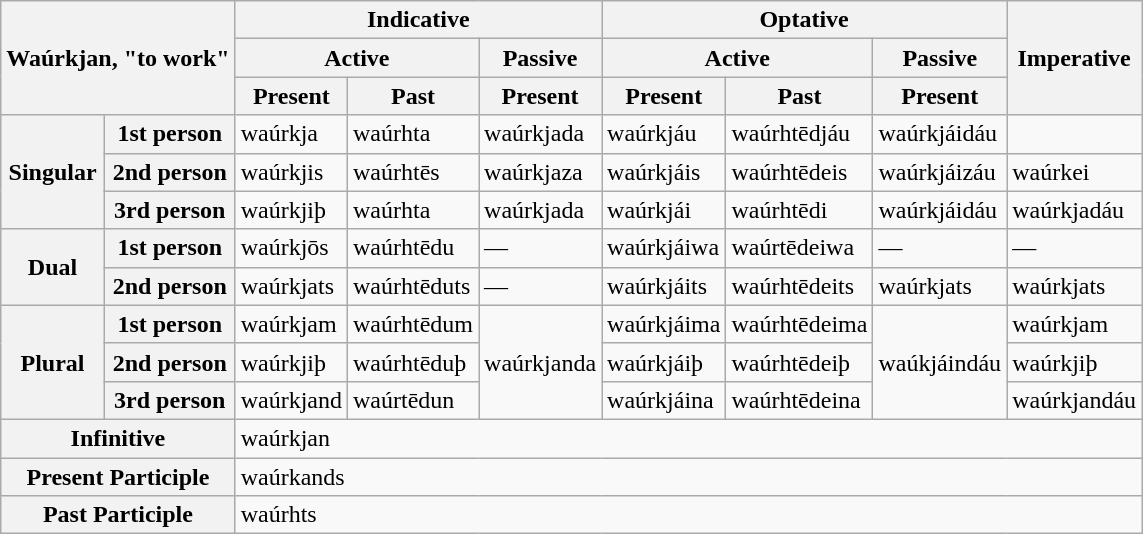<table class="wikitable mw-collapsible">
<tr>
<th colspan="2" rowspan="3">Waúrkjan, "to work"</th>
<th colspan="3">Indicative</th>
<th colspan="3">Optative</th>
<th rowspan="3">Imperative</th>
</tr>
<tr>
<th colspan="2">Active</th>
<th>Passive</th>
<th colspan="2">Active</th>
<th>Passive</th>
</tr>
<tr>
<th>Present</th>
<th>Past</th>
<th>Present</th>
<th>Present</th>
<th>Past</th>
<th>Present</th>
</tr>
<tr>
<th rowspan="3">Singular</th>
<th>1st person</th>
<td>waúrkja</td>
<td>waúrhta</td>
<td>waúrkjada</td>
<td>waúrkjáu</td>
<td>waúrhtēdjáu</td>
<td>waúrkjáidáu</td>
<td></td>
</tr>
<tr>
<th>2nd person</th>
<td>waúrkjis</td>
<td>waúrhtēs</td>
<td>waúrkjaza</td>
<td>waúrkjáis</td>
<td>waúrhtēdeis</td>
<td>waúrkjáizáu</td>
<td>waúrkei</td>
</tr>
<tr>
<th>3rd person</th>
<td>waúrkjiþ</td>
<td>waúrhta</td>
<td>waúrkjada</td>
<td>waúrkjái</td>
<td>waúrhtēdi</td>
<td>waúrkjáidáu</td>
<td>waúrkjadáu</td>
</tr>
<tr>
<th rowspan="2">Dual</th>
<th>1st person</th>
<td>waúrkjōs</td>
<td>waúrhtēdu</td>
<td>—</td>
<td>waúrkjáiwa</td>
<td>waúrtēdeiwa</td>
<td>—</td>
<td>—</td>
</tr>
<tr>
<th>2nd person</th>
<td>waúrkjats</td>
<td>waúrhtēduts</td>
<td>—</td>
<td>waúrkjáits</td>
<td>waúrhtēdeits</td>
<td>waúrkjats</td>
<td>waúrkjats</td>
</tr>
<tr>
<th rowspan="3">Plural</th>
<th>1st person</th>
<td>waúrkjam</td>
<td>waúrhtēdum</td>
<td rowspan="3">waúrkjanda</td>
<td>waúrkjáima</td>
<td>waúrhtēdeima</td>
<td rowspan="3">waúkjáindáu</td>
<td>waúrkjam</td>
</tr>
<tr>
<th>2nd person</th>
<td>waúrkjiþ</td>
<td>waúrhtēduþ</td>
<td>waúrkjáiþ</td>
<td>waúrhtēdeiþ</td>
<td>waúrkjiþ</td>
</tr>
<tr>
<th>3rd person</th>
<td>waúrkjand</td>
<td>waúrtēdun</td>
<td>waúrkjáina</td>
<td>waúrhtēdeina</td>
<td>waúrkjandáu</td>
</tr>
<tr>
<th colspan="2">Infinitive</th>
<td colspan="7">waúrkjan</td>
</tr>
<tr>
<th colspan="2">Present Participle</th>
<td colspan="7">waúrkands</td>
</tr>
<tr>
<th colspan="2">Past Participle</th>
<td colspan="7">waúrhts</td>
</tr>
</table>
